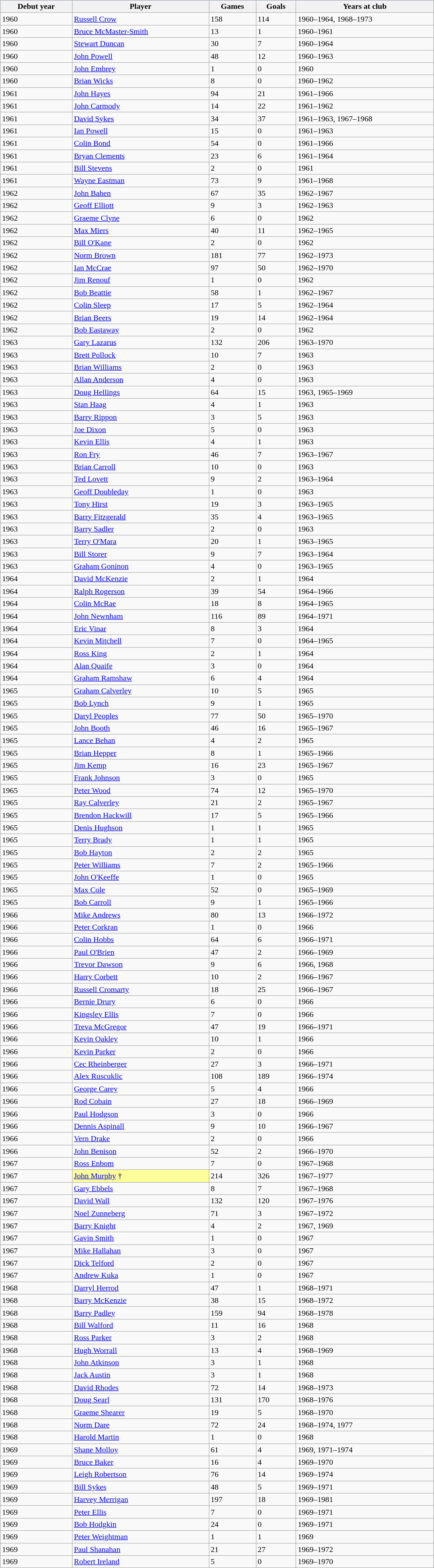<table class="wikitable sortable" style="width:70%;">
<tr style="background:#87cefa;">
<th>Debut year</th>
<th>Player</th>
<th>Games</th>
<th>Goals</th>
<th>Years at club</th>
</tr>
<tr>
<td>1960</td>
<td><a href='#'>Russell Crow</a></td>
<td>158</td>
<td>114</td>
<td>1960–1964, 1968–1973</td>
</tr>
<tr>
<td>1960</td>
<td><a href='#'>Bruce McMaster-Smith</a></td>
<td>13</td>
<td>1</td>
<td>1960–1961</td>
</tr>
<tr>
<td>1960</td>
<td><a href='#'>Stewart Duncan</a></td>
<td>30</td>
<td>7</td>
<td>1960–1964</td>
</tr>
<tr>
<td>1960</td>
<td><a href='#'>John Powell</a></td>
<td>48</td>
<td>12</td>
<td>1960–1963</td>
</tr>
<tr>
<td>1960</td>
<td><a href='#'>John Embrey</a></td>
<td>1</td>
<td>0</td>
<td>1960</td>
</tr>
<tr>
<td>1960</td>
<td><a href='#'>Brian Wicks</a></td>
<td>8</td>
<td>0</td>
<td>1960–1962</td>
</tr>
<tr>
<td>1961</td>
<td><a href='#'>John Hayes</a></td>
<td>94</td>
<td>21</td>
<td>1961–1966</td>
</tr>
<tr>
<td>1961</td>
<td><a href='#'>John Carmody</a></td>
<td>14</td>
<td>22</td>
<td>1961–1962</td>
</tr>
<tr>
<td>1961</td>
<td><a href='#'>David Sykes</a></td>
<td>34</td>
<td>37</td>
<td>1961–1963, 1967–1968</td>
</tr>
<tr>
<td>1961</td>
<td><a href='#'>Ian Powell</a></td>
<td>15</td>
<td>0</td>
<td>1961–1963</td>
</tr>
<tr>
<td>1961</td>
<td><a href='#'>Colin Bond</a></td>
<td>54</td>
<td>0</td>
<td>1961–1966</td>
</tr>
<tr>
<td>1961</td>
<td><a href='#'>Bryan Clements</a></td>
<td>23</td>
<td>6</td>
<td>1961–1964</td>
</tr>
<tr>
<td>1961</td>
<td><a href='#'>Bill Stevens</a></td>
<td>2</td>
<td>0</td>
<td>1961</td>
</tr>
<tr>
<td>1961</td>
<td><a href='#'>Wayne Eastman</a></td>
<td>73</td>
<td>9</td>
<td>1961–1968</td>
</tr>
<tr>
<td>1962</td>
<td><a href='#'>John Bahen</a></td>
<td>67</td>
<td>35</td>
<td>1962–1967</td>
</tr>
<tr>
<td>1962</td>
<td><a href='#'>Geoff Elliott</a></td>
<td>9</td>
<td>3</td>
<td>1962–1963</td>
</tr>
<tr>
<td>1962</td>
<td><a href='#'>Graeme Clyne</a></td>
<td>6</td>
<td>0</td>
<td>1962</td>
</tr>
<tr>
<td>1962</td>
<td><a href='#'>Max Miers</a></td>
<td>40</td>
<td>11</td>
<td>1962–1965</td>
</tr>
<tr>
<td>1962</td>
<td><a href='#'>Bill O'Kane</a></td>
<td>2</td>
<td>0</td>
<td>1962</td>
</tr>
<tr>
<td>1962</td>
<td><a href='#'>Norm Brown</a></td>
<td>181</td>
<td>77</td>
<td>1962–1973</td>
</tr>
<tr>
<td>1962</td>
<td><a href='#'>Ian McCrae</a></td>
<td>97</td>
<td>50</td>
<td>1962–1970</td>
</tr>
<tr>
<td>1962</td>
<td><a href='#'>Jim Renouf</a></td>
<td>1</td>
<td>0</td>
<td>1962</td>
</tr>
<tr>
<td>1962</td>
<td><a href='#'>Bob Beattie</a></td>
<td>58</td>
<td>1</td>
<td>1962–1967</td>
</tr>
<tr>
<td>1962</td>
<td><a href='#'>Colin Sleep</a></td>
<td>17</td>
<td>5</td>
<td>1962–1964</td>
</tr>
<tr>
<td>1962</td>
<td><a href='#'>Brian Beers</a></td>
<td>19</td>
<td>14</td>
<td>1962–1964</td>
</tr>
<tr>
<td>1962</td>
<td><a href='#'>Bob Eastaway</a></td>
<td>2</td>
<td>0</td>
<td>1962</td>
</tr>
<tr>
<td>1963</td>
<td><a href='#'>Gary Lazarus</a></td>
<td>132</td>
<td>206</td>
<td>1963–1970</td>
</tr>
<tr>
<td>1963</td>
<td><a href='#'>Brett Pollock</a></td>
<td>10</td>
<td>7</td>
<td>1963</td>
</tr>
<tr>
<td>1963</td>
<td><a href='#'>Brian Williams</a></td>
<td>2</td>
<td>0</td>
<td>1963</td>
</tr>
<tr>
<td>1963</td>
<td><a href='#'>Allan Anderson</a></td>
<td>4</td>
<td>0</td>
<td>1963</td>
</tr>
<tr>
<td>1963</td>
<td><a href='#'>Doug Hellings</a></td>
<td>64</td>
<td>15</td>
<td>1963, 1965–1969</td>
</tr>
<tr>
<td>1963</td>
<td><a href='#'>Stan Haag</a></td>
<td>4</td>
<td>1</td>
<td>1963</td>
</tr>
<tr>
<td>1963</td>
<td><a href='#'>Barry Rippon</a></td>
<td>3</td>
<td>5</td>
<td>1963</td>
</tr>
<tr>
<td>1963</td>
<td><a href='#'>Joe Dixon</a></td>
<td>5</td>
<td>0</td>
<td>1963</td>
</tr>
<tr>
<td>1963</td>
<td><a href='#'>Kevin Ellis</a></td>
<td>4</td>
<td>1</td>
<td>1963</td>
</tr>
<tr>
<td>1963</td>
<td><a href='#'>Ron Fry</a></td>
<td>46</td>
<td>7</td>
<td>1963–1967</td>
</tr>
<tr>
<td>1963</td>
<td><a href='#'>Brian Carroll</a></td>
<td>10</td>
<td>0</td>
<td>1963</td>
</tr>
<tr>
<td>1963</td>
<td><a href='#'>Ted Lovett</a></td>
<td>9</td>
<td>2</td>
<td>1963–1964</td>
</tr>
<tr>
<td>1963</td>
<td><a href='#'>Geoff Doubleday</a></td>
<td>1</td>
<td>0</td>
<td>1963</td>
</tr>
<tr>
<td>1963</td>
<td><a href='#'>Tony Hirst</a></td>
<td>19</td>
<td>3</td>
<td>1963–1965</td>
</tr>
<tr>
<td>1963</td>
<td><a href='#'>Barry Fitzgerald</a></td>
<td>35</td>
<td>4</td>
<td>1963–1965</td>
</tr>
<tr>
<td>1963</td>
<td><a href='#'>Barry Sadler</a></td>
<td>2</td>
<td>0</td>
<td>1963</td>
</tr>
<tr>
<td>1963</td>
<td><a href='#'>Terry O'Mara</a></td>
<td>20</td>
<td>1</td>
<td>1963–1965</td>
</tr>
<tr>
<td>1963</td>
<td><a href='#'>Bill Storer</a></td>
<td>9</td>
<td>7</td>
<td>1963–1964</td>
</tr>
<tr>
<td>1963</td>
<td><a href='#'>Graham Goninon</a></td>
<td>4</td>
<td>0</td>
<td>1963–1965</td>
</tr>
<tr>
<td>1964</td>
<td><a href='#'>David McKenzie</a></td>
<td>2</td>
<td>1</td>
<td>1964</td>
</tr>
<tr>
<td>1964</td>
<td><a href='#'>Ralph Rogerson</a></td>
<td>39</td>
<td>54</td>
<td>1964–1966</td>
</tr>
<tr>
<td>1964</td>
<td><a href='#'>Colin McRae</a></td>
<td>18</td>
<td>8</td>
<td>1964–1965</td>
</tr>
<tr>
<td>1964</td>
<td><a href='#'>John Newnham</a></td>
<td>116</td>
<td>89</td>
<td>1964–1971</td>
</tr>
<tr>
<td>1964</td>
<td><a href='#'>Eric Vinar</a></td>
<td>8</td>
<td>3</td>
<td>1964</td>
</tr>
<tr>
<td>1964</td>
<td><a href='#'>Kevin Mitchell</a></td>
<td>7</td>
<td>0</td>
<td>1964–1965</td>
</tr>
<tr>
<td>1964</td>
<td><a href='#'>Ross King</a></td>
<td>2</td>
<td>1</td>
<td>1964</td>
</tr>
<tr>
<td>1964</td>
<td><a href='#'>Alan Quaife</a></td>
<td>3</td>
<td>0</td>
<td>1964</td>
</tr>
<tr>
<td>1964</td>
<td><a href='#'>Graham Ramshaw</a></td>
<td>6</td>
<td>4</td>
<td>1964</td>
</tr>
<tr>
<td>1965</td>
<td><a href='#'>Graham Calverley</a></td>
<td>10</td>
<td>5</td>
<td>1965</td>
</tr>
<tr>
<td>1965</td>
<td><a href='#'>Bob Lynch</a></td>
<td>9</td>
<td>1</td>
<td>1965</td>
</tr>
<tr>
<td>1965</td>
<td><a href='#'>Daryl Peoples</a></td>
<td>77</td>
<td>50</td>
<td>1965–1970</td>
</tr>
<tr>
<td>1965</td>
<td><a href='#'>John Booth</a></td>
<td>46</td>
<td>16</td>
<td>1965–1967</td>
</tr>
<tr>
<td>1965</td>
<td><a href='#'>Lance Behan</a></td>
<td>4</td>
<td>2</td>
<td>1965</td>
</tr>
<tr>
<td>1965</td>
<td><a href='#'>Brian Hepper</a></td>
<td>8</td>
<td>1</td>
<td>1965–1966</td>
</tr>
<tr>
<td>1965</td>
<td><a href='#'>Jim Kemp</a></td>
<td>16</td>
<td>23</td>
<td>1965–1967</td>
</tr>
<tr>
<td>1965</td>
<td><a href='#'>Frank Johnson</a></td>
<td>3</td>
<td>0</td>
<td>1965</td>
</tr>
<tr>
<td>1965</td>
<td><a href='#'>Peter Wood</a></td>
<td>74</td>
<td>12</td>
<td>1965–1970</td>
</tr>
<tr>
<td>1965</td>
<td><a href='#'>Ray Calverley</a></td>
<td>21</td>
<td>2</td>
<td>1965–1967</td>
</tr>
<tr>
<td>1965</td>
<td><a href='#'>Brendon Hackwill</a></td>
<td>17</td>
<td>5</td>
<td>1965–1966</td>
</tr>
<tr>
<td>1965</td>
<td><a href='#'>Denis Hughson</a></td>
<td>1</td>
<td>1</td>
<td>1965</td>
</tr>
<tr>
<td>1965</td>
<td><a href='#'>Terry Brady</a></td>
<td>1</td>
<td>1</td>
<td>1965</td>
</tr>
<tr>
<td>1965</td>
<td><a href='#'>Bob Hayton</a></td>
<td>2</td>
<td>2</td>
<td>1965</td>
</tr>
<tr>
<td>1965</td>
<td><a href='#'>Peter Williams</a></td>
<td>7</td>
<td>2</td>
<td>1965–1966</td>
</tr>
<tr>
<td>1965</td>
<td><a href='#'>John O'Keeffe</a></td>
<td>1</td>
<td>0</td>
<td>1965</td>
</tr>
<tr>
<td>1965</td>
<td><a href='#'>Max Cole</a></td>
<td>52</td>
<td>0</td>
<td>1965–1969</td>
</tr>
<tr>
<td>1965</td>
<td><a href='#'>Bob Carroll</a></td>
<td>9</td>
<td>1</td>
<td>1965–1966</td>
</tr>
<tr>
<td>1966</td>
<td><a href='#'>Mike Andrews</a></td>
<td>80</td>
<td>13</td>
<td>1966–1972</td>
</tr>
<tr>
<td>1966</td>
<td><a href='#'>Peter Corkran</a></td>
<td>1</td>
<td>0</td>
<td>1966</td>
</tr>
<tr>
<td>1966</td>
<td><a href='#'>Colin Hobbs</a></td>
<td>64</td>
<td>6</td>
<td>1966–1971</td>
</tr>
<tr>
<td>1966</td>
<td><a href='#'>Paul O'Brien</a></td>
<td>47</td>
<td>2</td>
<td>1966–1969</td>
</tr>
<tr>
<td>1966</td>
<td><a href='#'>Trevor Dawson</a></td>
<td>9</td>
<td>6</td>
<td>1966, 1968</td>
</tr>
<tr>
<td>1966</td>
<td><a href='#'>Harry Corbett</a></td>
<td>10</td>
<td>2</td>
<td>1966–1967</td>
</tr>
<tr>
<td>1966</td>
<td><a href='#'>Russell Cromarty</a></td>
<td>18</td>
<td>25</td>
<td>1966–1967</td>
</tr>
<tr>
<td>1966</td>
<td><a href='#'>Bernie Drury</a></td>
<td>6</td>
<td>0</td>
<td>1966</td>
</tr>
<tr>
<td>1966</td>
<td><a href='#'>Kingsley Ellis</a></td>
<td>7</td>
<td>0</td>
<td>1966</td>
</tr>
<tr>
<td>1966</td>
<td><a href='#'>Treva McGregor</a></td>
<td>47</td>
<td>19</td>
<td>1966–1971</td>
</tr>
<tr>
<td>1966</td>
<td><a href='#'>Kevin Oakley</a></td>
<td>10</td>
<td>1</td>
<td>1966</td>
</tr>
<tr>
<td>1966</td>
<td><a href='#'>Kevin Parker</a></td>
<td>2</td>
<td>0</td>
<td>1966</td>
</tr>
<tr>
<td>1966</td>
<td><a href='#'>Cec Rheinberger</a></td>
<td>27</td>
<td>3</td>
<td>1966–1971</td>
</tr>
<tr>
<td>1966</td>
<td><a href='#'>Alex Ruscuklic</a></td>
<td>108</td>
<td>189</td>
<td>1966–1974</td>
</tr>
<tr>
<td>1966</td>
<td><a href='#'>George Carey</a></td>
<td>5</td>
<td>4</td>
<td>1966</td>
</tr>
<tr>
<td>1966</td>
<td><a href='#'>Rod Cobain</a></td>
<td>27</td>
<td>18</td>
<td>1966–1969</td>
</tr>
<tr>
<td>1966</td>
<td><a href='#'>Paul Hodgson</a></td>
<td>3</td>
<td>0</td>
<td>1966</td>
</tr>
<tr>
<td>1966</td>
<td><a href='#'>Dennis Aspinall</a></td>
<td>9</td>
<td>10</td>
<td>1966–1967</td>
</tr>
<tr>
<td>1966</td>
<td><a href='#'>Vern Drake</a></td>
<td>2</td>
<td>0</td>
<td>1966</td>
</tr>
<tr>
<td>1966</td>
<td><a href='#'>John Benison</a></td>
<td>52</td>
<td>2</td>
<td>1966–1970</td>
</tr>
<tr>
<td>1967</td>
<td><a href='#'>Ross Enbom</a></td>
<td>7</td>
<td>0</td>
<td>1967–1968</td>
</tr>
<tr>
<td>1967</td>
<td style="background:#FFFF99"><a href='#'>John Murphy</a> †</td>
<td>214</td>
<td>326</td>
<td>1967–1977</td>
</tr>
<tr>
<td>1967</td>
<td><a href='#'>Gary Ebbels</a></td>
<td>8</td>
<td>7</td>
<td>1967–1968</td>
</tr>
<tr>
<td>1967</td>
<td><a href='#'>David Wall</a></td>
<td>132</td>
<td>120</td>
<td>1967–1976</td>
</tr>
<tr>
<td>1967</td>
<td><a href='#'>Noel Zunneberg</a></td>
<td>71</td>
<td>3</td>
<td>1967–1972</td>
</tr>
<tr>
<td>1967</td>
<td><a href='#'>Barry Knight</a></td>
<td>4</td>
<td>2</td>
<td>1967, 1969</td>
</tr>
<tr>
<td>1967</td>
<td><a href='#'>Gavin Smith</a></td>
<td>1</td>
<td>0</td>
<td>1967</td>
</tr>
<tr>
<td>1967</td>
<td><a href='#'>Mike Hallahan</a></td>
<td>3</td>
<td>0</td>
<td>1967</td>
</tr>
<tr>
<td>1967</td>
<td><a href='#'>Dick Telford</a></td>
<td>2</td>
<td>0</td>
<td>1967</td>
</tr>
<tr>
<td>1967</td>
<td><a href='#'>Andrew Kuka</a></td>
<td>1</td>
<td>0</td>
<td>1967</td>
</tr>
<tr>
<td>1968</td>
<td><a href='#'>Darryl Herrod</a></td>
<td>47</td>
<td>1</td>
<td>1968–1971</td>
</tr>
<tr>
<td>1968</td>
<td><a href='#'>Barry McKenzie</a></td>
<td>38</td>
<td>15</td>
<td>1968–1972</td>
</tr>
<tr>
<td>1968</td>
<td><a href='#'>Barry Padley</a></td>
<td>159</td>
<td>94</td>
<td>1968–1978</td>
</tr>
<tr>
<td>1968</td>
<td><a href='#'>Bill Walford</a></td>
<td>11</td>
<td>16</td>
<td>1968</td>
</tr>
<tr>
<td>1968</td>
<td><a href='#'>Ross Parker</a></td>
<td>3</td>
<td>2</td>
<td>1968</td>
</tr>
<tr>
<td>1968</td>
<td><a href='#'>Hugh Worrall</a></td>
<td>13</td>
<td>4</td>
<td>1968–1969</td>
</tr>
<tr>
<td>1968</td>
<td><a href='#'>John Atkinson</a></td>
<td>3</td>
<td>1</td>
<td>1968</td>
</tr>
<tr>
<td>1968</td>
<td><a href='#'>Jack Austin</a></td>
<td>3</td>
<td>1</td>
<td>1968</td>
</tr>
<tr>
<td>1968</td>
<td><a href='#'>David Rhodes</a></td>
<td>72</td>
<td>14</td>
<td>1968–1973</td>
</tr>
<tr>
<td>1968</td>
<td><a href='#'>Doug Searl</a></td>
<td>131</td>
<td>170</td>
<td>1968–1976</td>
</tr>
<tr>
<td>1968</td>
<td><a href='#'>Graeme Shearer</a></td>
<td>19</td>
<td>5</td>
<td>1968–1970</td>
</tr>
<tr>
<td>1968</td>
<td><a href='#'>Norm Dare</a></td>
<td>72</td>
<td>24</td>
<td>1968–1974, 1977</td>
</tr>
<tr>
<td>1968</td>
<td><a href='#'>Harold Martin</a></td>
<td>1</td>
<td>0</td>
<td>1968</td>
</tr>
<tr>
<td>1969</td>
<td><a href='#'>Shane Molloy</a></td>
<td>61</td>
<td>4</td>
<td>1969, 1971–1974</td>
</tr>
<tr>
<td>1969</td>
<td><a href='#'>Bruce Baker</a></td>
<td>16</td>
<td>4</td>
<td>1969–1970</td>
</tr>
<tr>
<td>1969</td>
<td><a href='#'>Leigh Robertson</a></td>
<td>76</td>
<td>14</td>
<td>1969–1974</td>
</tr>
<tr>
<td>1969</td>
<td><a href='#'>Bill Sykes</a></td>
<td>48</td>
<td>5</td>
<td>1969–1971</td>
</tr>
<tr>
<td>1969</td>
<td><a href='#'>Harvey Merrigan</a></td>
<td>197</td>
<td>18</td>
<td>1969–1981</td>
</tr>
<tr>
<td>1969</td>
<td><a href='#'>Peter Ellis</a></td>
<td>7</td>
<td>0</td>
<td>1969–1971</td>
</tr>
<tr>
<td>1969</td>
<td><a href='#'>Bob Hodgkin</a></td>
<td>24</td>
<td>0</td>
<td>1969–1971</td>
</tr>
<tr>
<td>1969</td>
<td><a href='#'>Peter Weightman</a></td>
<td>1</td>
<td>1</td>
<td>1969</td>
</tr>
<tr>
<td>1969</td>
<td><a href='#'>Paul Shanahan</a></td>
<td>21</td>
<td>27</td>
<td>1969–1972</td>
</tr>
<tr>
<td>1969</td>
<td><a href='#'>Robert Ireland</a></td>
<td>5</td>
<td>0</td>
<td>1969–1970</td>
</tr>
</table>
